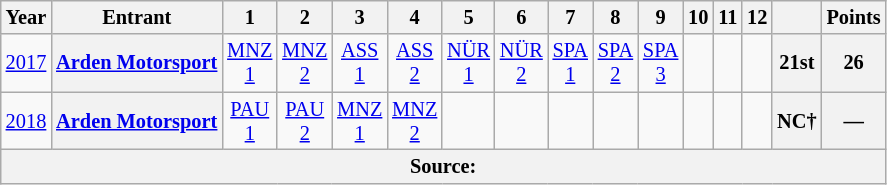<table class="wikitable" style="text-align:center; font-size:85%">
<tr>
<th>Year</th>
<th>Entrant</th>
<th>1</th>
<th>2</th>
<th>3</th>
<th>4</th>
<th>5</th>
<th>6</th>
<th>7</th>
<th>8</th>
<th>9</th>
<th>10</th>
<th>11</th>
<th>12</th>
<th></th>
<th>Points</th>
</tr>
<tr>
<td id=2017F><a href='#'>2017</a></td>
<th nowrap><a href='#'>Arden Motorsport</a></th>
<td><a href='#'>MNZ<br>1</a></td>
<td><a href='#'>MNZ<br>2</a></td>
<td><a href='#'>ASS<br>1</a></td>
<td><a href='#'>ASS<br>2</a></td>
<td><a href='#'>NÜR<br>1</a></td>
<td><a href='#'>NÜR<br>2</a></td>
<td><a href='#'>SPA<br>1</a></td>
<td><a href='#'>SPA<br>2</a></td>
<td><a href='#'>SPA<br>3</a></td>
<td></td>
<td></td>
<td></td>
<th>21st</th>
<th>26</th>
</tr>
<tr>
<td id=2018F><a href='#'>2018</a></td>
<th><a href='#'>Arden Motorsport</a></th>
<td><a href='#'>PAU<br>1</a></td>
<td><a href='#'>PAU<br>2</a></td>
<td><a href='#'>MNZ<br>1</a></td>
<td><a href='#'>MNZ<br>2</a></td>
<td></td>
<td></td>
<td></td>
<td></td>
<td></td>
<td></td>
<td></td>
<td></td>
<th>NC†</th>
<th>—</th>
</tr>
<tr>
<th colspan="100">Source:</th>
</tr>
</table>
